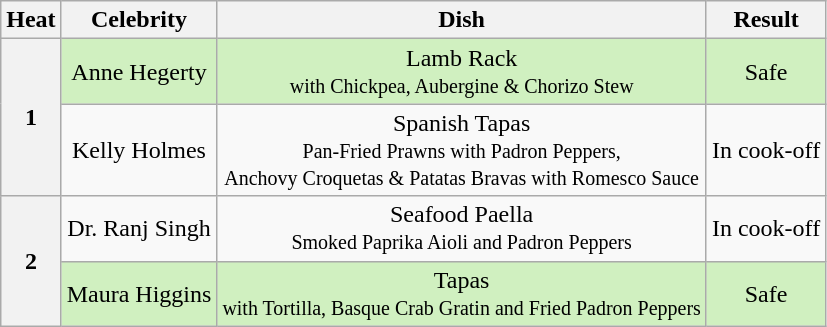<table class="wikitable" style="text-align:center;">
<tr>
<th>Heat</th>
<th>Celebrity</th>
<th>Dish</th>
<th>Result</th>
</tr>
<tr>
<th rowspan="2">1</th>
<td style="background:#d0f0c0;">Anne Hegerty</td>
<td style="background:#d0f0c0;">Lamb Rack<br><small>with Chickpea, Aubergine & Chorizo Stew</small></td>
<td style="background:#d0f0c0;">Safe</td>
</tr>
<tr>
<td>Kelly Holmes</td>
<td>Spanish Tapas<br><small>Pan-Fried Prawns with Padron Peppers,<br>Anchovy Croquetas & Patatas Bravas with Romesco Sauce</small></td>
<td>In cook-off</td>
</tr>
<tr>
<th rowspan="2">2</th>
<td>Dr. Ranj Singh</td>
<td>Seafood Paella<br><small>Smoked Paprika Aioli and Padron Peppers</small></td>
<td>In cook-off</td>
</tr>
<tr>
<td style="background:#d0f0c0;">Maura Higgins</td>
<td style="background:#d0f0c0;">Tapas<br><small>with Tortilla, Basque Crab Gratin and Fried Padron Peppers</small></td>
<td style="background:#d0f0c0;">Safe</td>
</tr>
</table>
